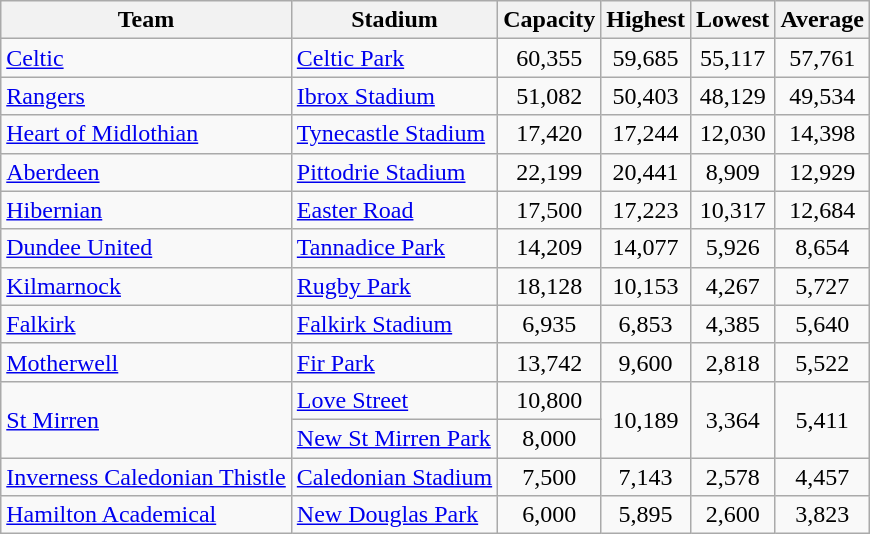<table class="wikitable" style="text-align:center">
<tr>
<th>Team</th>
<th>Stadium</th>
<th>Capacity</th>
<th>Highest</th>
<th>Lowest</th>
<th>Average</th>
</tr>
<tr>
<td align=left><a href='#'>Celtic</a></td>
<td align=left><a href='#'>Celtic Park</a></td>
<td>60,355</td>
<td>59,685</td>
<td>55,117</td>
<td>57,761</td>
</tr>
<tr>
<td align=left><a href='#'>Rangers</a></td>
<td align=left><a href='#'>Ibrox Stadium</a></td>
<td>51,082</td>
<td>50,403</td>
<td>48,129</td>
<td>49,534</td>
</tr>
<tr>
<td align=left><a href='#'>Heart of Midlothian</a></td>
<td align=left><a href='#'>Tynecastle Stadium</a></td>
<td>17,420</td>
<td>17,244</td>
<td>12,030</td>
<td>14,398</td>
</tr>
<tr>
<td align=left><a href='#'>Aberdeen</a></td>
<td align=left><a href='#'>Pittodrie Stadium</a></td>
<td>22,199</td>
<td>20,441</td>
<td>8,909</td>
<td>12,929</td>
</tr>
<tr>
<td align=left><a href='#'>Hibernian</a></td>
<td align=left><a href='#'>Easter Road</a></td>
<td>17,500</td>
<td>17,223</td>
<td>10,317</td>
<td>12,684</td>
</tr>
<tr>
<td align=left><a href='#'>Dundee United</a></td>
<td align=left><a href='#'>Tannadice Park</a></td>
<td>14,209</td>
<td>14,077</td>
<td>5,926</td>
<td>8,654</td>
</tr>
<tr>
<td align=left><a href='#'>Kilmarnock</a></td>
<td align=left><a href='#'>Rugby Park</a></td>
<td>18,128</td>
<td>10,153</td>
<td>4,267</td>
<td>5,727</td>
</tr>
<tr>
<td align=left><a href='#'>Falkirk</a></td>
<td align=left><a href='#'>Falkirk Stadium</a></td>
<td>6,935</td>
<td>6,853</td>
<td>4,385</td>
<td>5,640</td>
</tr>
<tr>
<td align=left><a href='#'>Motherwell</a></td>
<td align=left><a href='#'>Fir Park</a></td>
<td>13,742</td>
<td>9,600</td>
<td>2,818</td>
<td>5,522</td>
</tr>
<tr>
<td rowspan=2 align=left><a href='#'>St Mirren</a></td>
<td align=left><a href='#'>Love Street</a></td>
<td>10,800</td>
<td rowspan=2>10,189</td>
<td rowspan=2>3,364</td>
<td rowspan=2>5,411</td>
</tr>
<tr>
<td align=left><a href='#'>New St Mirren Park</a></td>
<td>8,000</td>
</tr>
<tr>
<td align=left><a href='#'>Inverness Caledonian Thistle</a></td>
<td align=left><a href='#'>Caledonian Stadium</a></td>
<td>7,500</td>
<td>7,143</td>
<td>2,578</td>
<td>4,457</td>
</tr>
<tr>
<td align=left><a href='#'>Hamilton Academical</a></td>
<td align=left><a href='#'>New Douglas Park</a></td>
<td>6,000</td>
<td>5,895</td>
<td>2,600</td>
<td>3,823</td>
</tr>
</table>
